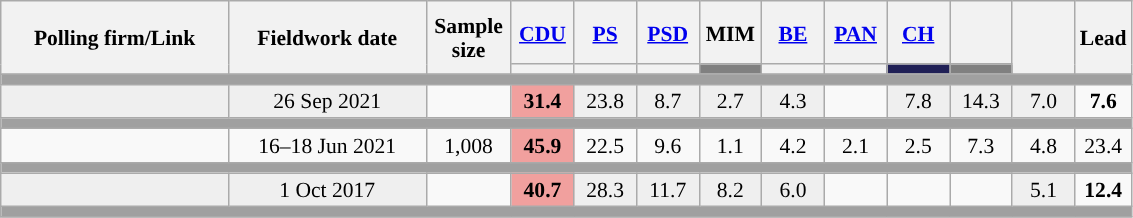<table class="wikitable sortable mw-datatable" style="text-align:center;font-size:90%;line-height:16px;">
<tr style="height:42px;">
<th style="width:145px;" rowspan="2">Polling firm/Link</th>
<th style="width:125px;" rowspan="2">Fieldwork date</th>
<th class="unsortable" style="width:50px;" rowspan="2">Sample size</th>
<th class="unsortable" style="width:35px;"><a href='#'>CDU</a></th>
<th class="unsortable" style="width:35px;"><a href='#'>PS</a></th>
<th class="unsortable" style="width:35px;"><a href='#'>PSD</a></th>
<th class="unsortable" style="width:35px;">MIM</th>
<th class="unsortable" style="width:35px;"><a href='#'>BE</a></th>
<th class="unsortable" style="width:35px;"><a href='#'>PAN</a></th>
<th class="unsortable" style="width:35px;"><a href='#'>CH</a></th>
<th class="unsortable" style="width:35px;"></th>
<th class="unsortable" style="width:35px;" rowspan="2"></th>
<th class="unsortable" style="width:30px;" rowspan="2">Lead</th>
</tr>
<tr>
<th class="unsortable" style="color:inherit;background:"></th>
<th class="unsortable" style="color:inherit;background:"></th>
<th class="unsortable" style="color:inherit;background:"></th>
<th class="unsortable" style="color:inherit;background:gray;"></th>
<th class="unsortable" style="color:inherit;background:"></th>
<th class="sortable" style="background:"></th>
<th class="sortable" style="background:#202056;"></th>
<th class="unsortable" style="color:inherit;background:gray;"></th>
</tr>
<tr>
<td colspan="13" style="background:#A0A0A0"></td>
</tr>
<tr>
<td style="background:#EFEFEF;"><strong></strong></td>
<td style="background:#EFEFEF;" data-sort-value="2019-10-06">26 Sep 2021</td>
<td></td>
<td style="background:#F1A09E"><strong>31.4</strong><br></td>
<td style="background:#EFEFEF;">23.8<br></td>
<td style="background:#EFEFEF;">8.7<br></td>
<td style="background:#EFEFEF;">2.7<br></td>
<td style="background:#EFEFEF;">4.3<br></td>
<td></td>
<td style="background:#EFEFEF;">7.8<br></td>
<td style="background:#EFEFEF;">14.3<br></td>
<td style="background:#EFEFEF;">7.0<br></td>
<td style="background:"><strong>7.6</strong></td>
</tr>
<tr>
<td colspan="13" style="background:#A0A0A0"></td>
</tr>
<tr>
<td align="center"><br></td>
<td align="center">16–18 Jun 2021</td>
<td>1,008</td>
<td align="center" style="background:#F1A09E"><strong>45.9</strong><br></td>
<td align="center">22.5<br></td>
<td align="center">9.6<br></td>
<td align="center">1.1<br></td>
<td align="center">4.2<br></td>
<td align="center">2.1<br></td>
<td align="center">2.5<br></td>
<td align="center">7.3<br></td>
<td align="center">4.8<br></td>
<td style="background:">23.4</td>
</tr>
<tr>
<td colspan="13" style="background:#A0A0A0"></td>
</tr>
<tr>
<td style="background:#EFEFEF;"><strong></strong></td>
<td style="background:#EFEFEF;" data-sort-value="2019-10-06">1 Oct 2017</td>
<td></td>
<td style="background:#F1A09E"><strong>40.7</strong><br></td>
<td style="background:#EFEFEF;">28.3<br></td>
<td style="background:#EFEFEF;">11.7<br></td>
<td style="background:#EFEFEF;">8.2<br></td>
<td style="background:#EFEFEF;">6.0<br></td>
<td></td>
<td></td>
<td></td>
<td style="background:#EFEFEF;">5.1</td>
<td style="background:"><strong>12.4</strong></td>
</tr>
<tr>
<td colspan="13" style="background:#A0A0A0"></td>
</tr>
</table>
